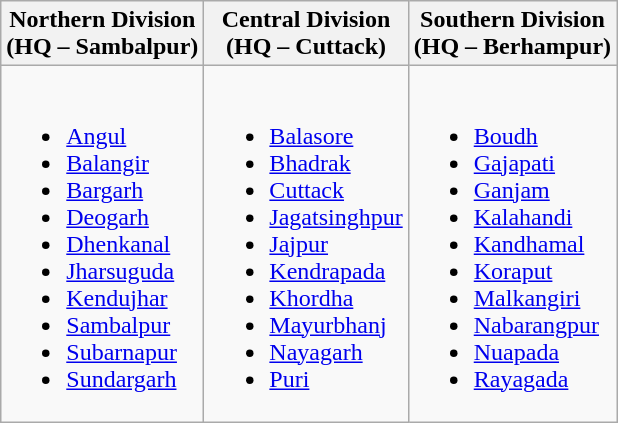<table class="wikitable">
<tr>
<th>Northern Division<br>(HQ – Sambalpur)</th>
<th>Central Division<br>(HQ – Cuttack)</th>
<th>Southern Division<br>(HQ – Berhampur)</th>
</tr>
<tr>
<td><br><ul><li><a href='#'>Angul</a></li><li><a href='#'>Balangir</a></li><li><a href='#'>Bargarh</a></li><li><a href='#'>Deogarh</a></li><li><a href='#'>Dhenkanal</a></li><li><a href='#'>Jharsuguda</a></li><li><a href='#'>Kendujhar</a></li><li><a href='#'>Sambalpur</a></li><li><a href='#'>Subarnapur</a></li><li><a href='#'>Sundargarh</a></li></ul></td>
<td><br><ul><li><a href='#'>Balasore</a></li><li><a href='#'>Bhadrak</a></li><li><a href='#'>Cuttack</a></li><li><a href='#'>Jagatsinghpur</a></li><li><a href='#'>Jajpur</a></li><li><a href='#'>Kendrapada</a></li><li><a href='#'>Khordha</a></li><li><a href='#'>Mayurbhanj</a></li><li><a href='#'>Nayagarh</a></li><li><a href='#'>Puri</a></li></ul></td>
<td><br><ul><li><a href='#'>Boudh</a></li><li><a href='#'>Gajapati</a></li><li><a href='#'>Ganjam</a></li><li><a href='#'>Kalahandi</a></li><li><a href='#'>Kandhamal</a></li><li><a href='#'>Koraput</a></li><li><a href='#'>Malkangiri</a></li><li><a href='#'>Nabarangpur</a></li><li><a href='#'>Nuapada</a></li><li><a href='#'>Rayagada</a></li></ul></td>
</tr>
</table>
